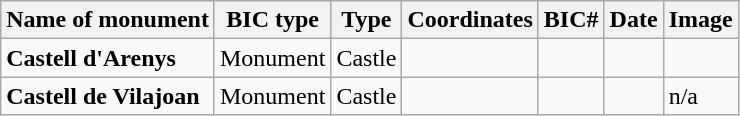<table class="wikitable">
<tr>
<th>Name of monument</th>
<th>BIC type</th>
<th>Type</th>
<th>Coordinates</th>
<th>BIC#</th>
<th>Date</th>
<th>Image</th>
</tr>
<tr>
<td><strong>Castell d'Arenys</strong></td>
<td>Monument</td>
<td>Castle</td>
<td></td>
<td></td>
<td></td>
<td></td>
</tr>
<tr>
<td><strong>Castell de Vilajoan</strong></td>
<td>Monument</td>
<td>Castle</td>
<td></td>
<td></td>
<td></td>
<td>n/a</td>
</tr>
</table>
